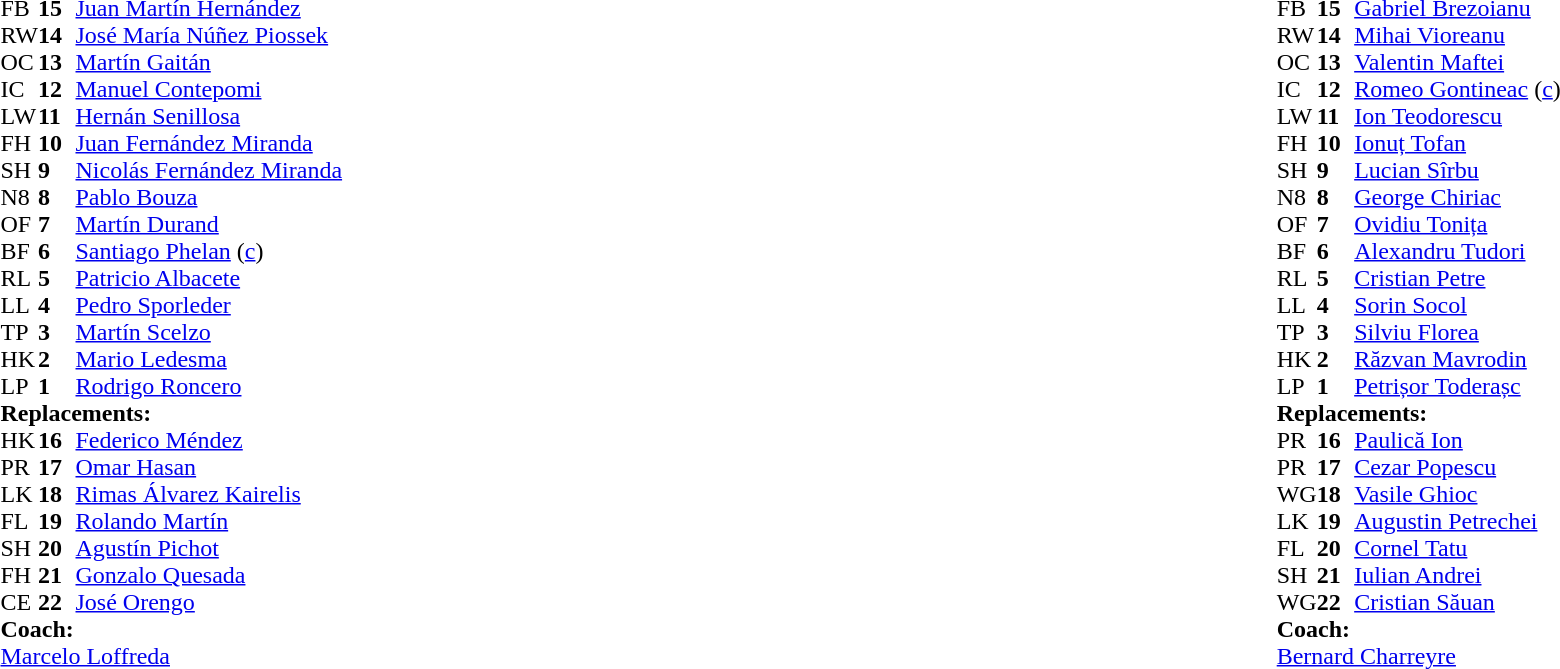<table style="width:100%">
<tr>
<td style="vertical-align:top;width:50%"><br><table cellspacing="0" cellpadding="0">
<tr>
<th width="25"></th>
<th width="25"></th>
</tr>
<tr>
<td>FB</td>
<td><strong>15</strong></td>
<td><a href='#'>Juan Martín Hernández</a></td>
</tr>
<tr>
<td>RW</td>
<td><strong>14</strong></td>
<td><a href='#'>José María Núñez Piossek</a></td>
</tr>
<tr>
<td>OC</td>
<td><strong>13</strong></td>
<td><a href='#'>Martín Gaitán</a></td>
</tr>
<tr>
<td>IC</td>
<td><strong>12</strong></td>
<td><a href='#'>Manuel Contepomi</a></td>
</tr>
<tr>
<td>LW</td>
<td><strong>11</strong></td>
<td><a href='#'>Hernán Senillosa</a></td>
</tr>
<tr>
<td>FH</td>
<td><strong>10</strong></td>
<td><a href='#'>Juan Fernández Miranda</a></td>
</tr>
<tr>
<td>SH</td>
<td><strong>9</strong></td>
<td><a href='#'>Nicolás Fernández Miranda</a></td>
</tr>
<tr>
<td>N8</td>
<td><strong>8</strong></td>
<td><a href='#'>Pablo Bouza</a></td>
</tr>
<tr>
<td>OF</td>
<td><strong>7</strong></td>
<td><a href='#'>Martín Durand</a></td>
</tr>
<tr>
<td>BF</td>
<td><strong>6</strong></td>
<td><a href='#'>Santiago Phelan</a> (<a href='#'>c</a>)</td>
</tr>
<tr>
<td>RL</td>
<td><strong>5</strong></td>
<td><a href='#'>Patricio Albacete</a></td>
</tr>
<tr>
<td>LL</td>
<td><strong>4</strong></td>
<td><a href='#'>Pedro Sporleder</a></td>
</tr>
<tr>
<td>TP</td>
<td><strong>3</strong></td>
<td><a href='#'>Martín Scelzo</a></td>
</tr>
<tr>
<td>HK</td>
<td><strong>2</strong></td>
<td><a href='#'>Mario Ledesma</a></td>
</tr>
<tr>
<td>LP</td>
<td><strong>1</strong></td>
<td><a href='#'>Rodrigo Roncero</a></td>
</tr>
<tr>
<td colspan="3"><strong>Replacements:</strong></td>
</tr>
<tr>
<td>HK</td>
<td><strong>16</strong></td>
<td><a href='#'>Federico Méndez</a></td>
</tr>
<tr>
<td>PR</td>
<td><strong>17</strong></td>
<td><a href='#'>Omar Hasan</a></td>
</tr>
<tr>
<td>LK</td>
<td><strong>18</strong></td>
<td><a href='#'>Rimas Álvarez Kairelis</a></td>
</tr>
<tr>
<td>FL</td>
<td><strong>19</strong></td>
<td><a href='#'>Rolando Martín</a></td>
</tr>
<tr>
<td>SH</td>
<td><strong>20</strong></td>
<td><a href='#'>Agustín Pichot</a></td>
</tr>
<tr>
<td>FH</td>
<td><strong>21</strong></td>
<td><a href='#'>Gonzalo Quesada</a></td>
</tr>
<tr>
<td>CE</td>
<td><strong>22</strong></td>
<td><a href='#'>José Orengo</a></td>
</tr>
<tr>
<td colspan="3"><strong>Coach:</strong></td>
</tr>
<tr>
<td colspan="3"><a href='#'>Marcelo Loffreda</a></td>
</tr>
</table>
</td>
<td style="vertical-align:top"></td>
<td style="vertical-align:top;width:50%"><br><table cellspacing="0" cellpadding="0" style="margin:auto">
<tr>
<th width="25"></th>
<th width="25"></th>
</tr>
<tr>
<td>FB</td>
<td><strong>15</strong></td>
<td><a href='#'>Gabriel Brezoianu</a></td>
</tr>
<tr>
<td>RW</td>
<td><strong>14</strong></td>
<td><a href='#'>Mihai Vioreanu</a></td>
</tr>
<tr>
<td>OC</td>
<td><strong>13</strong></td>
<td><a href='#'>Valentin Maftei</a></td>
</tr>
<tr>
<td>IC</td>
<td><strong>12</strong></td>
<td><a href='#'>Romeo Gontineac</a> (<a href='#'>c</a>)</td>
</tr>
<tr>
<td>LW</td>
<td><strong>11</strong></td>
<td><a href='#'>Ion Teodorescu</a></td>
</tr>
<tr>
<td>FH</td>
<td><strong>10</strong></td>
<td><a href='#'>Ionuț Tofan</a></td>
</tr>
<tr>
<td>SH</td>
<td><strong>9</strong></td>
<td><a href='#'>Lucian Sîrbu</a></td>
</tr>
<tr>
<td>N8</td>
<td><strong>8</strong></td>
<td><a href='#'>George Chiriac</a></td>
</tr>
<tr>
<td>OF</td>
<td><strong>7</strong></td>
<td><a href='#'>Ovidiu Tonița</a></td>
</tr>
<tr>
<td>BF</td>
<td><strong>6</strong></td>
<td><a href='#'>Alexandru Tudori</a></td>
</tr>
<tr>
<td>RL</td>
<td><strong>5</strong></td>
<td><a href='#'>Cristian Petre</a></td>
</tr>
<tr>
<td>LL</td>
<td><strong>4</strong></td>
<td><a href='#'>Sorin Socol</a></td>
</tr>
<tr>
<td>TP</td>
<td><strong>3</strong></td>
<td><a href='#'>Silviu Florea</a></td>
</tr>
<tr>
<td>HK</td>
<td><strong>2</strong></td>
<td><a href='#'>Răzvan Mavrodin</a></td>
</tr>
<tr>
<td>LP</td>
<td><strong>1</strong></td>
<td><a href='#'>Petrișor Toderașc</a></td>
</tr>
<tr>
<td colspan="3"><strong>Replacements:</strong></td>
</tr>
<tr>
<td>PR</td>
<td><strong>16</strong></td>
<td><a href='#'>Paulică Ion</a></td>
</tr>
<tr>
<td>PR</td>
<td><strong>17</strong></td>
<td><a href='#'>Cezar Popescu</a></td>
</tr>
<tr>
<td>WG</td>
<td><strong>18</strong></td>
<td><a href='#'>Vasile Ghioc</a></td>
</tr>
<tr>
<td>LK</td>
<td><strong>19</strong></td>
<td><a href='#'>Augustin Petrechei</a></td>
</tr>
<tr>
<td>FL</td>
<td><strong>20</strong></td>
<td><a href='#'>Cornel Tatu</a></td>
</tr>
<tr>
<td>SH</td>
<td><strong>21</strong></td>
<td><a href='#'>Iulian Andrei</a></td>
</tr>
<tr>
<td>WG</td>
<td><strong>22</strong></td>
<td><a href='#'>Cristian Săuan</a></td>
</tr>
<tr>
<td colspan="3"><strong>Coach:</strong></td>
</tr>
<tr>
<td colspan="3"> <a href='#'>Bernard Charreyre</a></td>
</tr>
</table>
</td>
</tr>
</table>
